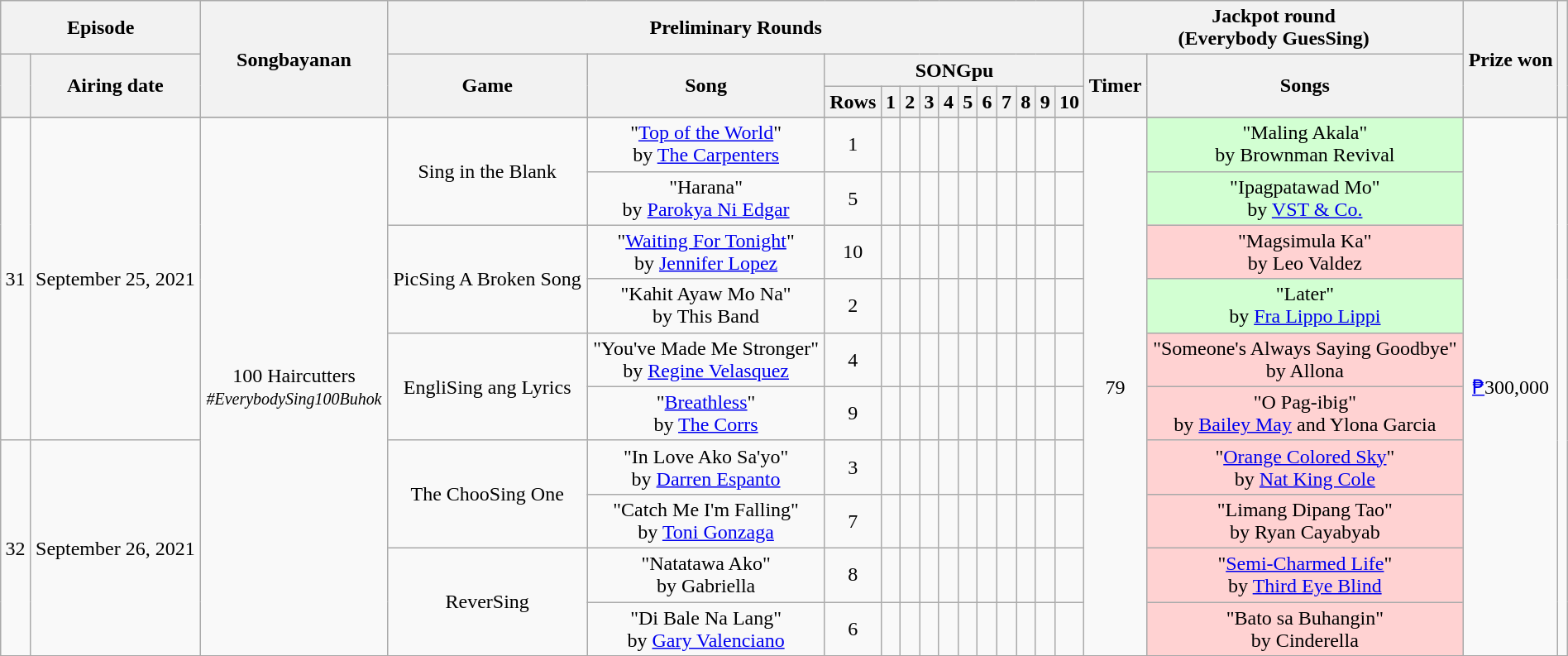<table class="wikitable mw-collapsible mw-collapsed" style="text-align:center; width:100%">
<tr>
<th colspan=2>Episode</th>
<th rowspan=3>Songbayanan</th>
<th colspan=13>Preliminary Rounds</th>
<th colspan=2>Jackpot round<br><strong>(Everybody GuesSing)</strong></th>
<th rowspan=3>Prize won</th>
<th rowspan=3></th>
</tr>
<tr>
<th rowspan=2></th>
<th rowspan=2>Airing date</th>
<th rowspan=2>Game</th>
<th rowspan=2>Song</th>
<th colspan=11>SONGpu</th>
<th rowspan=2>Timer</th>
<th rowspan=2>Songs</th>
</tr>
<tr>
<th>Rows</th>
<th>1</th>
<th>2</th>
<th>3</th>
<th>4</th>
<th>5</th>
<th>6</th>
<th>7</th>
<th>8</th>
<th>9</th>
<th>10</th>
</tr>
<tr>
</tr>
<tr>
</tr>
<tr>
<td rowspan=6>31</td>
<td rowspan=6>September 25, 2021</td>
<td rowspan=10>100 Haircutters<br><small><em>#EverybodySing100Buhok</em></small></td>
<td rowspan=2>Sing in the Blank</td>
<td>"<a href='#'>Top of the World</a>"<br>by <a href='#'>The Carpenters</a></td>
<td>1</td>
<td></td>
<td></td>
<td></td>
<td></td>
<td></td>
<td></td>
<td></td>
<td></td>
<td></td>
<td></td>
<td rowspan=10>79 </td>
<td bgcolor=D2FFD2>"Maling Akala" <br>by Brownman Revival</td>
<td rowspan=10><a href='#'>₱</a>300,000</td>
<td rowspan=10><br><br><br><br><br></td>
</tr>
<tr>
<td>"Harana"<br>by <a href='#'>Parokya Ni Edgar</a></td>
<td>5</td>
<td></td>
<td></td>
<td></td>
<td></td>
<td></td>
<td></td>
<td></td>
<td></td>
<td></td>
<td></td>
<td bgcolor=D2FFD2>"Ipagpatawad Mo" <br> by <a href='#'>VST & Co.</a></td>
</tr>
<tr>
<td rowspan=2>PicSing A Broken Song</td>
<td>"<a href='#'>Waiting For Tonight</a>" <br> by <a href='#'>Jennifer Lopez</a></td>
<td>10</td>
<td></td>
<td></td>
<td></td>
<td></td>
<td></td>
<td></td>
<td></td>
<td></td>
<td></td>
<td></td>
<td bgcolor=FFD2D2>"Magsimula Ka" <br> by Leo Valdez</td>
</tr>
<tr>
<td>"Kahit Ayaw Mo Na"<br>by This Band</td>
<td>2</td>
<td></td>
<td></td>
<td></td>
<td></td>
<td></td>
<td></td>
<td></td>
<td></td>
<td></td>
<td></td>
<td bgcolor=D2FFD2>"Later" <br> by <a href='#'>Fra Lippo Lippi</a></td>
</tr>
<tr>
<td rowspan=2>EngliSing ang Lyrics</td>
<td>"You've Made Me Stronger" <br> by <a href='#'>Regine Velasquez</a></td>
<td>4</td>
<td></td>
<td></td>
<td></td>
<td></td>
<td></td>
<td></td>
<td></td>
<td></td>
<td></td>
<td></td>
<td bgcolor=FFD2D2>"Someone's Always Saying Goodbye" <br> by Allona</td>
</tr>
<tr>
<td>"<a href='#'>Breathless</a>"<br>by <a href='#'>The Corrs</a></td>
<td>9</td>
<td></td>
<td></td>
<td></td>
<td></td>
<td></td>
<td></td>
<td></td>
<td></td>
<td></td>
<td></td>
<td bgcolor=FFD2D2>"O Pag-ibig" <br> by <a href='#'>Bailey May</a> and Ylona Garcia</td>
</tr>
<tr>
<td rowspan=4>32</td>
<td rowspan=4>September 26, 2021</td>
<td rowspan=2>The ChooSing One</td>
<td>"In Love Ako Sa'yo" <br>by <a href='#'>Darren Espanto</a></td>
<td>3</td>
<td></td>
<td></td>
<td></td>
<td></td>
<td></td>
<td></td>
<td></td>
<td></td>
<td></td>
<td></td>
<td bgcolor=FFD2D2>"<a href='#'>Orange Colored Sky</a>" <br>by <a href='#'>Nat King Cole</a></td>
</tr>
<tr>
<td>"Catch Me I'm Falling" <br>by <a href='#'>Toni Gonzaga</a></td>
<td>7</td>
<td></td>
<td></td>
<td></td>
<td></td>
<td></td>
<td></td>
<td></td>
<td></td>
<td></td>
<td></td>
<td bgcolor=FFD2D2>"Limang Dipang Tao" <br> by Ryan Cayabyab</td>
</tr>
<tr>
<td rowspan=2>ReverSing</td>
<td>"Natatawa Ako" <br> by Gabriella</td>
<td>8</td>
<td></td>
<td></td>
<td></td>
<td></td>
<td></td>
<td></td>
<td></td>
<td></td>
<td></td>
<td></td>
<td bgcolor=FFD2D2>"<a href='#'>Semi-Charmed Life</a>" <br> by <a href='#'>Third Eye Blind</a></td>
</tr>
<tr>
<td>"Di Bale Na Lang" <br>by <a href='#'>Gary Valenciano</a></td>
<td>6</td>
<td></td>
<td></td>
<td></td>
<td></td>
<td></td>
<td></td>
<td></td>
<td></td>
<td></td>
<td></td>
<td bgcolor=FFD2D2>"Bato sa Buhangin" <br> by Cinderella</td>
</tr>
<tr>
</tr>
</table>
